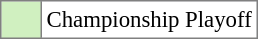<table bgcolor="#f7f8ff" cellpadding="3" cellspacing="0" border="1" style="font-size: 95%; border: gray solid 1px; border-collapse: collapse;text-align:center;">
<tr>
<td style="background: #D0F0C0;" width="20"></td>
<td bgcolor="#ffffff" align="left">Championship Playoff</td>
</tr>
</table>
